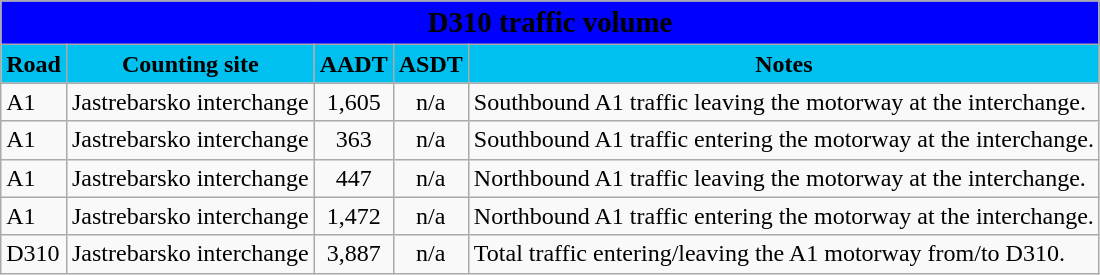<table class="wikitable">
<tr>
<td colspan=5 bgcolor=blue align=center style=margin-top:15><span><big><strong>D310 traffic volume</strong></big></span></td>
</tr>
<tr>
<td align=center bgcolor=00c0f0><strong>Road</strong></td>
<td align=center bgcolor=00c0f0><strong>Counting site</strong></td>
<td align=center bgcolor=00c0f0><strong>AADT</strong></td>
<td align=center bgcolor=00c0f0><strong>ASDT</strong></td>
<td align=center bgcolor=00c0f0><strong>Notes</strong></td>
</tr>
<tr>
<td> A1</td>
<td>Jastrebarsko interchange</td>
<td align=center>1,605</td>
<td align=center>n/a</td>
<td>Southbound A1 traffic leaving the motorway at the interchange.</td>
</tr>
<tr>
<td> A1</td>
<td>Jastrebarsko interchange</td>
<td align=center>363</td>
<td align=center>n/a</td>
<td>Southbound A1 traffic entering the motorway at the interchange.</td>
</tr>
<tr>
<td> A1</td>
<td>Jastrebarsko interchange</td>
<td align=center>447</td>
<td align=center>n/a</td>
<td>Northbound A1 traffic leaving the motorway at the interchange.</td>
</tr>
<tr>
<td> A1</td>
<td>Jastrebarsko interchange</td>
<td align=center>1,472</td>
<td align=center>n/a</td>
<td>Northbound A1 traffic entering the motorway at the interchange.</td>
</tr>
<tr>
<td> D310</td>
<td>Jastrebarsko interchange</td>
<td align=center>3,887</td>
<td align=center>n/a</td>
<td>Total traffic entering/leaving the A1 motorway from/to D310.</td>
</tr>
</table>
